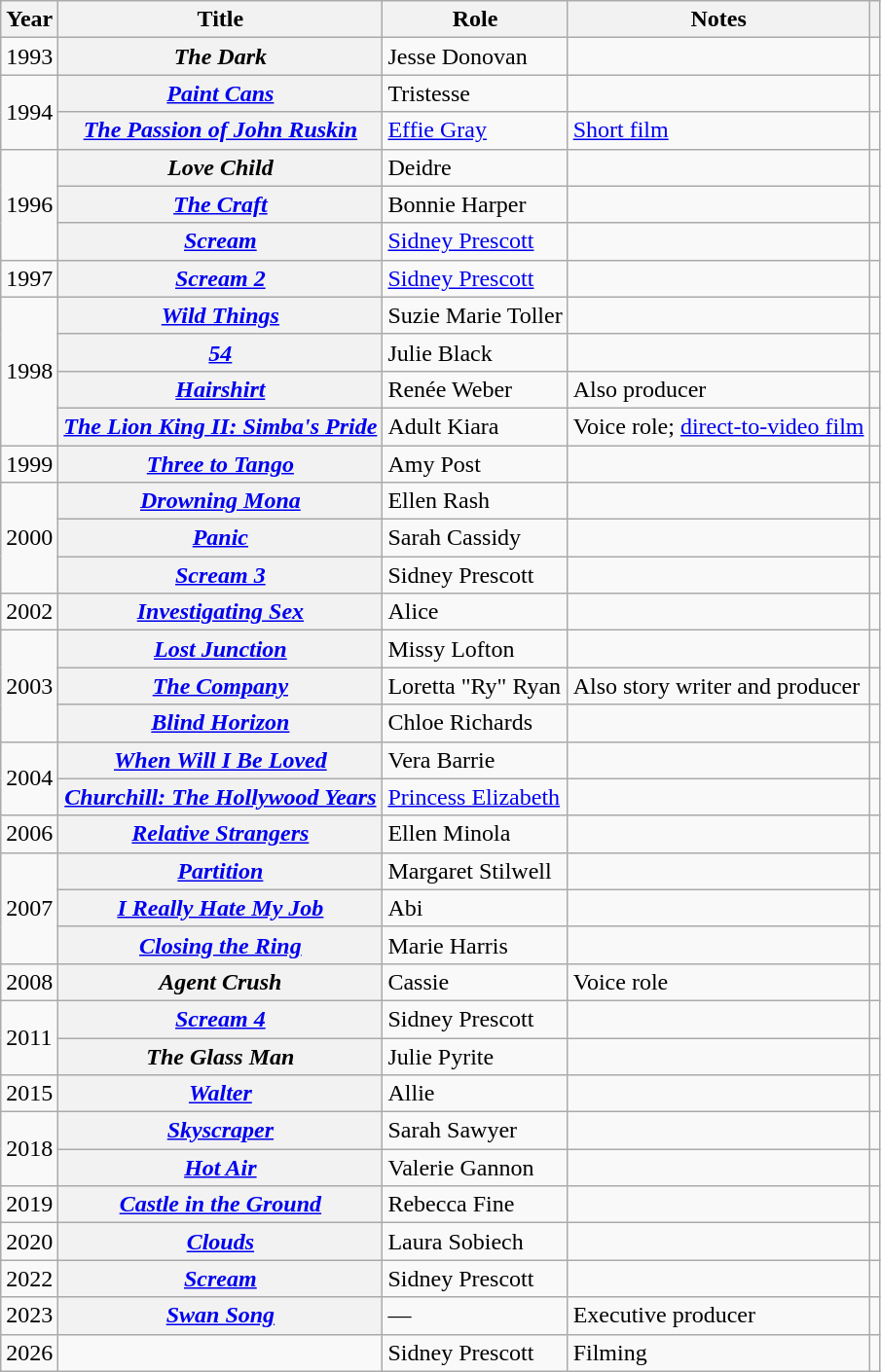<table class="wikitable plainrowheaders sortable">
<tr>
<th scope="col">Year</th>
<th scope="col">Title</th>
<th scope="col">Role</th>
<th scope="col" class="unsortable">Notes</th>
<th scope="col" class="unsortable"></th>
</tr>
<tr>
<td>1993</td>
<th scope="row" data-sort-value="Dark, The"><em>The Dark</em></th>
<td>Jesse Donovan</td>
<td></td>
<td style="text-align:center;"></td>
</tr>
<tr>
<td rowspan="2">1994</td>
<th scope="row"><em><a href='#'>Paint Cans</a></em></th>
<td>Tristesse</td>
<td></td>
<td style="text-align:center;"></td>
</tr>
<tr>
<th scope="row" data-sort-value="Passion of John Ruskin, The"><em><a href='#'>The Passion of John Ruskin</a></em></th>
<td><a href='#'>Effie Gray</a></td>
<td><a href='#'>Short film</a></td>
<td style="text-align:center;"></td>
</tr>
<tr>
<td rowspan="3">1996</td>
<th scope="row"><em>Love Child</em></th>
<td>Deidre</td>
<td></td>
<td style="text-align:center;"></td>
</tr>
<tr>
<th scope="row" data-sort-value="Craft, The"><em><a href='#'>The Craft</a></em></th>
<td>Bonnie Harper</td>
<td></td>
<td style="text-align:center;"></td>
</tr>
<tr>
<th scope="row"><em><a href='#'>Scream</a></em></th>
<td><a href='#'>Sidney Prescott</a></td>
<td></td>
<td style="text-align:center;"></td>
</tr>
<tr>
<td>1997</td>
<th scope="row"><em><a href='#'>Scream 2</a></em></th>
<td><a href='#'>Sidney Prescott</a></td>
<td></td>
<td style="text-align:center;"></td>
</tr>
<tr>
<td rowspan="4">1998</td>
<th scope="row"><em><a href='#'>Wild Things</a></em></th>
<td>Suzie Marie Toller</td>
<td></td>
<td style="text-align:center;"></td>
</tr>
<tr>
<th scope="row"><em><a href='#'>54</a></em></th>
<td>Julie Black</td>
<td></td>
<td style="text-align:center;"></td>
</tr>
<tr>
<th scope="row"><em><a href='#'>Hairshirt</a></em></th>
<td>Renée Weber</td>
<td>Also producer</td>
<td></td>
</tr>
<tr>
<th scope="row" data-sort-value="Lion King II: Simba's Pride, The"><em><a href='#'>The Lion King II: Simba's Pride</a></em></th>
<td>Adult Kiara</td>
<td>Voice role; <a href='#'>direct-to-video film</a></td>
<td style="text-align:center;"></td>
</tr>
<tr>
<td>1999</td>
<th scope="row"><em><a href='#'>Three to Tango</a></em></th>
<td>Amy Post</td>
<td></td>
<td style="text-align:center;"></td>
</tr>
<tr>
<td rowspan="3">2000</td>
<th scope="row"><em><a href='#'>Drowning Mona</a></em></th>
<td>Ellen Rash</td>
<td></td>
<td style="text-align:center;"></td>
</tr>
<tr>
<th scope="row"><em><a href='#'>Panic</a></em></th>
<td>Sarah Cassidy</td>
<td></td>
<td style="text-align:center;"></td>
</tr>
<tr>
<th scope="row"><em><a href='#'>Scream 3</a></em></th>
<td>Sidney Prescott</td>
<td></td>
<td style="text-align:center;"></td>
</tr>
<tr>
<td>2002</td>
<th scope="row"><em><a href='#'>Investigating Sex</a></em></th>
<td>Alice</td>
<td></td>
<td style="text-align:center;"></td>
</tr>
<tr>
<td rowspan="3">2003</td>
<th scope="row"><em><a href='#'>Lost Junction</a></em></th>
<td>Missy Lofton</td>
<td></td>
<td style="text-align:center;"></td>
</tr>
<tr>
<th scope="row" data-sort-value="Company, The"><em><a href='#'>The Company</a></em></th>
<td>Loretta "Ry" Ryan</td>
<td>Also story writer and producer</td>
<td style="text-align:center;"></td>
</tr>
<tr>
<th scope="row"><em><a href='#'>Blind Horizon</a></em></th>
<td>Chloe Richards</td>
<td></td>
<td style="text-align:center;"></td>
</tr>
<tr>
<td rowspan="2">2004</td>
<th scope="row"><em><a href='#'>When Will I Be Loved</a></em></th>
<td>Vera Barrie</td>
<td></td>
<td style="text-align:center;"></td>
</tr>
<tr>
<th scope="row"><em><a href='#'>Churchill: The Hollywood Years</a></em></th>
<td><a href='#'>Princess Elizabeth</a></td>
<td></td>
<td style="text-align:center;"></td>
</tr>
<tr>
<td>2006</td>
<th scope="row"><em><a href='#'>Relative Strangers</a></em></th>
<td>Ellen Minola</td>
<td></td>
<td style="text-align:center;"></td>
</tr>
<tr>
<td rowspan="3">2007</td>
<th scope="row"><em><a href='#'>Partition</a></em></th>
<td>Margaret Stilwell</td>
<td></td>
<td style="text-align:center;"></td>
</tr>
<tr>
<th scope="row"><em><a href='#'>I Really Hate My Job</a></em></th>
<td>Abi</td>
<td></td>
<td style="text-align:center;"></td>
</tr>
<tr>
<th scope="row"><em><a href='#'>Closing the Ring</a></em></th>
<td>Marie Harris</td>
<td></td>
<td style="text-align:center;"></td>
</tr>
<tr>
<td>2008</td>
<th scope="row"><em>Agent Crush</em></th>
<td>Cassie</td>
<td>Voice role</td>
<td style="text-align:center;"></td>
</tr>
<tr>
<td rowspan="2">2011</td>
<th scope="row"><em><a href='#'>Scream 4</a></em></th>
<td>Sidney Prescott</td>
<td></td>
<td style="text-align:center;"></td>
</tr>
<tr>
<th scope="row" data-sort-value="Glass Man, The"><em>The Glass Man</em></th>
<td>Julie Pyrite</td>
<td></td>
<td style="text-align:center;"></td>
</tr>
<tr>
<td>2015</td>
<th scope="row"><em><a href='#'>Walter</a></em></th>
<td>Allie</td>
<td></td>
<td style="text-align:center;"></td>
</tr>
<tr>
<td rowspan="2">2018</td>
<th scope="row"><em><a href='#'>Skyscraper</a></em></th>
<td>Sarah Sawyer</td>
<td></td>
<td style="text-align:center;"></td>
</tr>
<tr>
<th scope="row"><em><a href='#'>Hot Air</a></em></th>
<td>Valerie Gannon</td>
<td></td>
<td style="text-align:center;"></td>
</tr>
<tr>
<td>2019</td>
<th scope="row"><em><a href='#'>Castle in the Ground</a></em></th>
<td>Rebecca Fine</td>
<td></td>
<td style="text-align:center;"></td>
</tr>
<tr>
<td>2020</td>
<th scope="row"><em><a href='#'>Clouds</a></em></th>
<td>Laura Sobiech</td>
<td></td>
<td style="text-align:center;"></td>
</tr>
<tr>
<td>2022</td>
<th scope="row"><em><a href='#'>Scream</a></em></th>
<td>Sidney Prescott</td>
<td></td>
<td style="text-align:center;"></td>
</tr>
<tr>
<td>2023</td>
<th scope="row"><em><a href='#'>Swan Song</a></em></th>
<td>—</td>
<td>Executive producer</td>
<td style="text-align:center;"></td>
</tr>
<tr>
<td>2026</td>
<td></td>
<td>Sidney Prescott</td>
<td>Filming</td>
<td style="text-align:center;"></td>
</tr>
</table>
